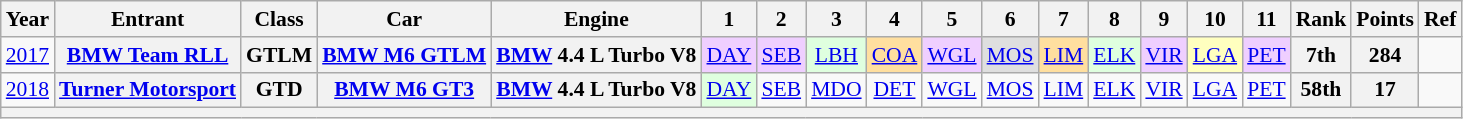<table class="wikitable" style="text-align:center; font-size:90%">
<tr>
<th>Year</th>
<th>Entrant</th>
<th>Class</th>
<th>Car</th>
<th>Engine</th>
<th>1</th>
<th>2</th>
<th>3</th>
<th>4</th>
<th>5</th>
<th>6</th>
<th>7</th>
<th>8</th>
<th>9</th>
<th>10</th>
<th>11</th>
<th>Rank</th>
<th>Points</th>
<th>Ref</th>
</tr>
<tr>
<td><a href='#'>2017</a></td>
<th><a href='#'>BMW Team RLL</a></th>
<th>GTLM</th>
<th><a href='#'>BMW M6 GTLM</a></th>
<th><a href='#'>BMW</a> 4.4 L Turbo V8</th>
<td style="background:#EFCFFF;"><a href='#'>DAY</a><br></td>
<td style="background:#EFCFFF;"><a href='#'>SEB</a><br></td>
<td style="background:#DFFFDF;"><a href='#'>LBH</a><br></td>
<td style="background:#FFDF9F;"><a href='#'>COA</a><br></td>
<td style="background:#EFCFFF;"><a href='#'>WGL</a><br></td>
<td style="background:#DFDFDF;"><a href='#'>MOS</a><br></td>
<td style="background:#FFDF9F;"><a href='#'>LIM</a><br></td>
<td style="background:#DFFFDF;"><a href='#'>ELK</a><br></td>
<td style="background:#EFCFFF;"><a href='#'>VIR</a><br></td>
<td style="background:#FFFFBF;"><a href='#'>LGA</a><br></td>
<td style="background:#EFCFFF;"><a href='#'>PET</a><br></td>
<th>7th</th>
<th>284</th>
<td></td>
</tr>
<tr>
<td><a href='#'>2018</a></td>
<th><a href='#'>Turner Motorsport</a></th>
<th>GTD</th>
<th><a href='#'>BMW M6 GT3</a></th>
<th><a href='#'>BMW</a> 4.4 L Turbo V8</th>
<td style="background:#DFFFDF;"><a href='#'>DAY</a><br></td>
<td><a href='#'>SEB</a></td>
<td><a href='#'>MDO</a></td>
<td><a href='#'>DET</a></td>
<td><a href='#'>WGL</a></td>
<td><a href='#'>MOS</a></td>
<td><a href='#'>LIM</a></td>
<td><a href='#'>ELK</a></td>
<td><a href='#'>VIR</a></td>
<td><a href='#'>LGA</a></td>
<td><a href='#'>PET</a></td>
<th>58th</th>
<th>17</th>
<td></td>
</tr>
<tr>
<th colspan="19"></th>
</tr>
</table>
